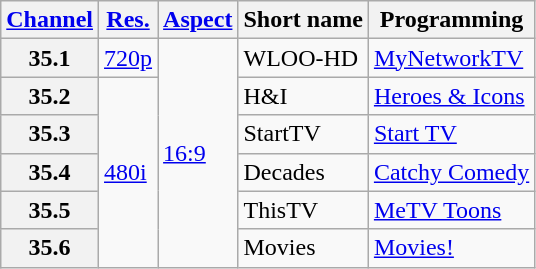<table class="wikitable">
<tr>
<th scope = "col"><a href='#'>Channel</a></th>
<th scope = "col"><a href='#'>Res.</a></th>
<th scope = "col"><a href='#'>Aspect</a></th>
<th scope = "col">Short name</th>
<th scope = "col">Programming</th>
</tr>
<tr>
<th scope = "row">35.1</th>
<td><a href='#'>720p</a></td>
<td rowspan=6><a href='#'>16:9</a></td>
<td>WLOO-HD</td>
<td><a href='#'>MyNetworkTV</a></td>
</tr>
<tr>
<th scope = "row">35.2</th>
<td rowspan=5><a href='#'>480i</a></td>
<td>H&I</td>
<td><a href='#'>Heroes & Icons</a></td>
</tr>
<tr>
<th scope = "row">35.3</th>
<td>StartTV</td>
<td><a href='#'>Start TV</a></td>
</tr>
<tr>
<th scope = "row">35.4</th>
<td>Decades</td>
<td><a href='#'>Catchy Comedy</a></td>
</tr>
<tr>
<th scope = "row">35.5</th>
<td>ThisTV</td>
<td><a href='#'>MeTV Toons</a></td>
</tr>
<tr>
<th scope = "row">35.6</th>
<td>Movies</td>
<td><a href='#'>Movies!</a></td>
</tr>
</table>
